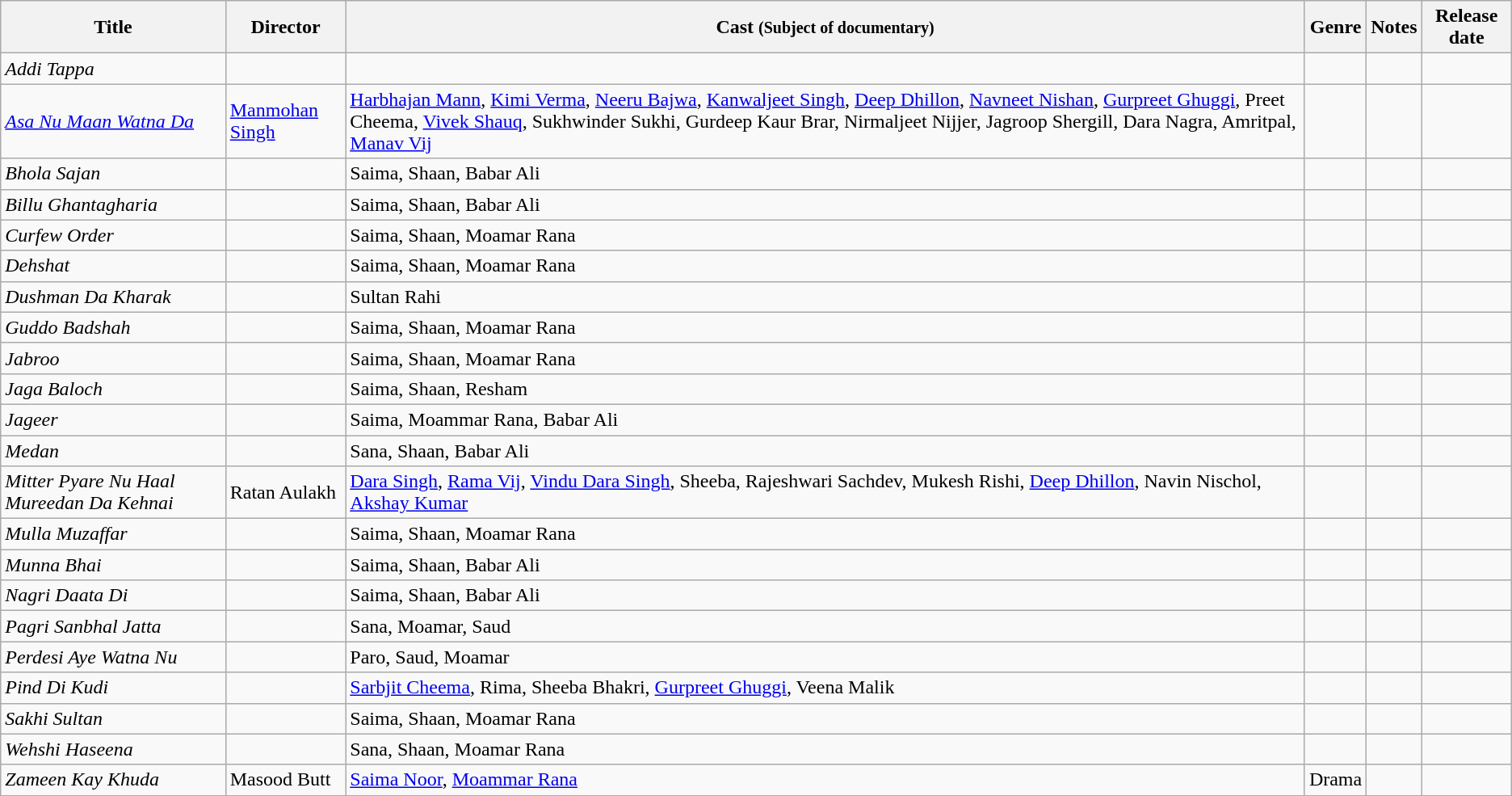<table class="wikitable sortable">
<tr>
<th>Title</th>
<th>Director</th>
<th>Cast <small>(Subject of documentary)</small></th>
<th>Genre</th>
<th>Notes</th>
<th>Release date</th>
</tr>
<tr>
<td><span></span> <em>Addi Tappa</em></td>
<td></td>
<td></td>
<td></td>
<td></td>
<td></td>
</tr>
<tr>
<td><em><a href='#'>Asa Nu Maan Watna Da</a></em></td>
<td><a href='#'>Manmohan Singh</a></td>
<td><a href='#'>Harbhajan Mann</a>, <a href='#'>Kimi Verma</a>, <a href='#'>Neeru Bajwa</a>, <a href='#'>Kanwaljeet Singh</a>, <a href='#'>Deep Dhillon</a>, <a href='#'>Navneet Nishan</a>, <a href='#'>Gurpreet Ghuggi</a>, Preet Cheema, <a href='#'>Vivek Shauq</a>, Sukhwinder Sukhi, Gurdeep Kaur Brar, Nirmaljeet Nijjer, Jagroop Shergill, Dara Nagra, Amritpal, <a href='#'>Manav Vij</a></td>
<td></td>
<td></td>
<td></td>
</tr>
<tr>
<td><span></span> <em>Bhola Sajan</em></td>
<td></td>
<td>Saima, Shaan, Babar Ali</td>
<td></td>
<td></td>
<td></td>
</tr>
<tr>
<td><em>Billu Ghantagharia</em></td>
<td></td>
<td>Saima, Shaan, Babar Ali</td>
<td></td>
<td></td>
<td></td>
</tr>
<tr>
<td><span></span> <em>Curfew Order</em></td>
<td></td>
<td>Saima, Shaan, Moamar Rana</td>
<td></td>
<td></td>
<td></td>
</tr>
<tr>
<td><span></span> <em>Dehshat</em></td>
<td></td>
<td>Saima, Shaan, Moamar Rana</td>
<td></td>
<td></td>
<td></td>
</tr>
<tr>
<td><em>Dushman Da Kharak</em></td>
<td></td>
<td>Sultan Rahi</td>
<td></td>
<td></td>
<td></td>
</tr>
<tr>
<td><span></span> <em>Guddo Badshah</em></td>
<td></td>
<td>Saima, Shaan, Moamar Rana</td>
<td></td>
<td></td>
<td></td>
</tr>
<tr>
<td><span></span> <em>Jabroo</em></td>
<td></td>
<td>Saima, Shaan, Moamar Rana</td>
<td></td>
<td></td>
<td></td>
</tr>
<tr>
<td><em>Jaga Baloch</em></td>
<td></td>
<td>Saima, Shaan, Resham</td>
<td></td>
<td></td>
<td></td>
</tr>
<tr>
<td><em>Jageer</em></td>
<td></td>
<td>Saima, Moammar Rana, Babar Ali</td>
<td></td>
<td></td>
<td></td>
</tr>
<tr>
<td><span></span> <em>Medan</em></td>
<td></td>
<td>Sana, Shaan, Babar Ali</td>
<td></td>
<td></td>
<td></td>
</tr>
<tr>
<td><em>Mitter Pyare Nu Haal Mureedan Da Kehnai</em></td>
<td>Ratan Aulakh</td>
<td><a href='#'>Dara Singh</a>, <a href='#'>Rama Vij</a>, <a href='#'>Vindu Dara Singh</a>, Sheeba, Rajeshwari Sachdev, Mukesh Rishi, <a href='#'>Deep Dhillon</a>, Navin Nischol, <a href='#'>Akshay Kumar</a></td>
<td></td>
<td></td>
<td></td>
</tr>
<tr>
<td><em>Mulla Muzaffar</em></td>
<td></td>
<td>Saima, Shaan, Moamar Rana</td>
<td></td>
<td></td>
<td></td>
</tr>
<tr>
<td><em>Munna Bhai</em></td>
<td></td>
<td>Saima, Shaan, Babar Ali</td>
<td></td>
<td></td>
<td></td>
</tr>
<tr>
<td><span></span> <em>Nagri Daata Di</em></td>
<td></td>
<td>Saima, Shaan, Babar Ali</td>
<td></td>
<td></td>
<td></td>
</tr>
<tr>
<td><span></span> <em>Pagri Sanbhal Jatta</em></td>
<td></td>
<td>Sana, Moamar, Saud</td>
<td></td>
<td></td>
<td></td>
</tr>
<tr>
<td><em>Perdesi Aye Watna Nu</em></td>
<td></td>
<td>Paro, Saud, Moamar</td>
<td></td>
<td></td>
<td></td>
</tr>
<tr>
<td><em>Pind Di Kudi</em></td>
<td></td>
<td><a href='#'>Sarbjit Cheema</a>, Rima, Sheeba Bhakri, <a href='#'>Gurpreet Ghuggi</a>, Veena Malik</td>
<td></td>
<td></td>
<td></td>
</tr>
<tr>
<td><span></span> <em>Sakhi Sultan</em></td>
<td></td>
<td>Saima, Shaan, Moamar Rana</td>
<td></td>
<td></td>
<td></td>
</tr>
<tr>
<td><span></span> <em>Wehshi Haseena</em></td>
<td></td>
<td>Sana, Shaan, Moamar Rana</td>
<td></td>
<td></td>
<td></td>
</tr>
<tr>
<td><span></span> <em>Zameen Kay Khuda</em></td>
<td>Masood Butt</td>
<td><a href='#'>Saima Noor</a>, <a href='#'>Moammar Rana</a></td>
<td>Drama</td>
<td></td>
<td></td>
</tr>
</table>
